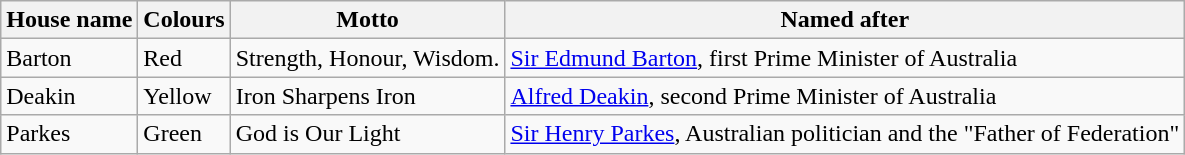<table class="wikitable">
<tr>
<th>House name</th>
<th>Colours</th>
<th>Motto</th>
<th>Named after</th>
</tr>
<tr>
<td>Barton</td>
<td>Red</td>
<td>Strength, Honour, Wisdom.</td>
<td><a href='#'>Sir Edmund Barton</a>, first Prime Minister of Australia</td>
</tr>
<tr>
<td>Deakin</td>
<td>Yellow</td>
<td>Iron Sharpens Iron</td>
<td><a href='#'>Alfred Deakin</a>, second Prime Minister of Australia</td>
</tr>
<tr>
<td>Parkes</td>
<td>Green</td>
<td>God is Our Light</td>
<td><a href='#'>Sir Henry Parkes</a>, Australian politician and the "Father of Federation"</td>
</tr>
</table>
